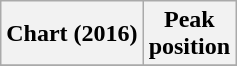<table class="wikitable plainrowheaders" style="text-align:center;">
<tr>
<th>Chart (2016)</th>
<th>Peak<br>position</th>
</tr>
<tr>
</tr>
</table>
